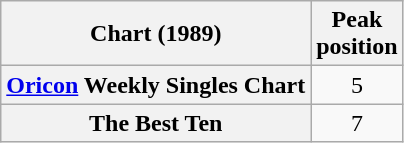<table class="wikitable plainrowheaders" style="text-align:center;">
<tr>
<th>Chart (1989)</th>
<th>Peak<br>position</th>
</tr>
<tr>
<th scope="row"><a href='#'>Oricon</a> Weekly Singles Chart</th>
<td>5</td>
</tr>
<tr>
<th scope="row">The Best Ten</th>
<td>7</td>
</tr>
</table>
